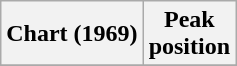<table class="wikitable plainrowheaders" style="text-align:center">
<tr>
<th scope="col">Chart (1969)</th>
<th scope="col">Peak<br>position</th>
</tr>
<tr>
</tr>
</table>
